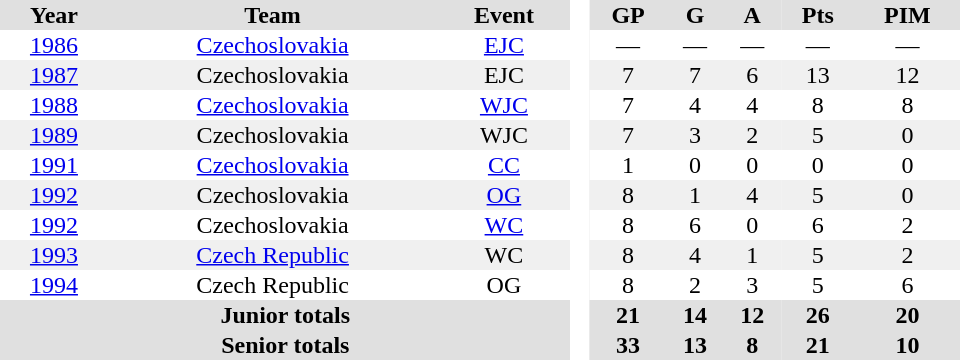<table border="0" cellpadding="1" cellspacing="0" style="text-align:center; width:40em">
<tr ALIGN="center" bgcolor="#e0e0e0">
<th>Year</th>
<th>Team</th>
<th>Event</th>
<th rowspan="99" bgcolor="#ffffff"> </th>
<th>GP</th>
<th>G</th>
<th>A</th>
<th>Pts</th>
<th>PIM</th>
</tr>
<tr>
<td><a href='#'>1986</a></td>
<td><a href='#'>Czechoslovakia</a></td>
<td><a href='#'>EJC</a></td>
<td>—</td>
<td>—</td>
<td>—</td>
<td>—</td>
<td>—</td>
</tr>
<tr bgcolor="#f0f0f0">
<td><a href='#'>1987</a></td>
<td>Czechoslovakia</td>
<td>EJC</td>
<td>7</td>
<td>7</td>
<td>6</td>
<td>13</td>
<td>12</td>
</tr>
<tr>
<td><a href='#'>1988</a></td>
<td><a href='#'>Czechoslovakia</a></td>
<td><a href='#'>WJC</a></td>
<td>7</td>
<td>4</td>
<td>4</td>
<td>8</td>
<td>8</td>
</tr>
<tr bgcolor="#f0f0f0">
<td><a href='#'>1989</a></td>
<td>Czechoslovakia</td>
<td>WJC</td>
<td>7</td>
<td>3</td>
<td>2</td>
<td>5</td>
<td>0</td>
</tr>
<tr>
<td><a href='#'>1991</a></td>
<td><a href='#'>Czechoslovakia</a></td>
<td><a href='#'>CC</a></td>
<td>1</td>
<td>0</td>
<td>0</td>
<td>0</td>
<td>0</td>
</tr>
<tr bgcolor="#f0f0f0">
<td><a href='#'>1992</a></td>
<td>Czechoslovakia</td>
<td><a href='#'>OG</a></td>
<td>8</td>
<td>1</td>
<td>4</td>
<td>5</td>
<td>0</td>
</tr>
<tr>
<td><a href='#'>1992</a></td>
<td>Czechoslovakia</td>
<td><a href='#'>WC</a></td>
<td>8</td>
<td>6</td>
<td>0</td>
<td>6</td>
<td>2</td>
</tr>
<tr bgcolor="#f0f0f0">
<td><a href='#'>1993</a></td>
<td><a href='#'>Czech Republic</a></td>
<td>WC</td>
<td>8</td>
<td>4</td>
<td>1</td>
<td>5</td>
<td>2</td>
</tr>
<tr>
<td><a href='#'>1994</a></td>
<td>Czech Republic</td>
<td>OG</td>
<td>8</td>
<td>2</td>
<td>3</td>
<td>5</td>
<td>6</td>
</tr>
<tr bgcolor="#e0e0e0">
<th colspan=3>Junior totals</th>
<th>21</th>
<th>14</th>
<th>12</th>
<th>26</th>
<th>20</th>
</tr>
<tr bgcolor="#e0e0e0">
<th colspan=3>Senior totals</th>
<th>33</th>
<th>13</th>
<th>8</th>
<th>21</th>
<th>10</th>
</tr>
</table>
